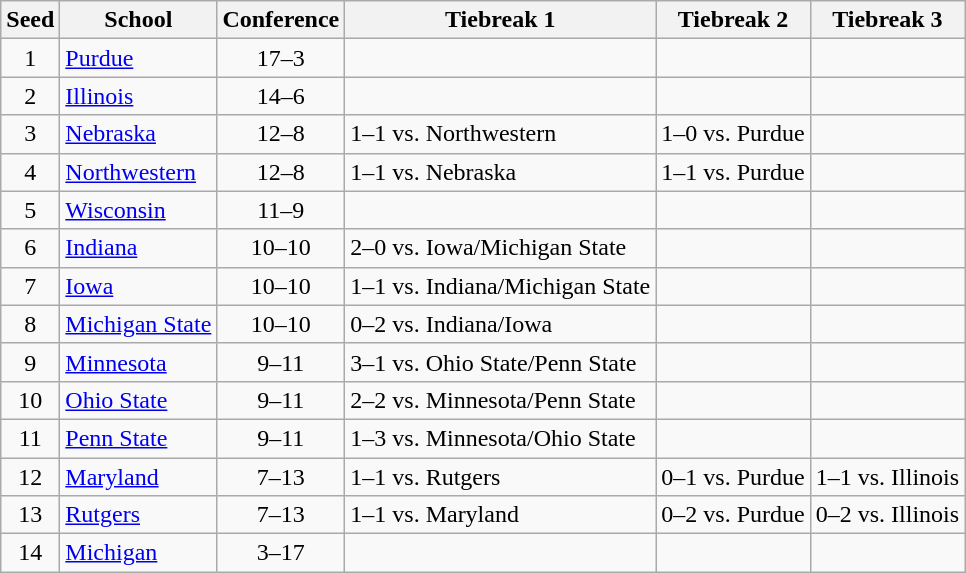<table class="wikitable">
<tr>
<th>Seed</th>
<th>School</th>
<th>Conference</th>
<th>Tiebreak 1</th>
<th>Tiebreak 2</th>
<th>Tiebreak 3</th>
</tr>
<tr>
<td align=center>1</td>
<td><a href='#'>Purdue</a></td>
<td align=center>17–3</td>
<td></td>
<td></td>
<td></td>
</tr>
<tr>
<td align=center>2</td>
<td><a href='#'>Illinois</a></td>
<td align=center>14–6</td>
<td></td>
<td></td>
<td></td>
</tr>
<tr>
<td align=center>3</td>
<td><a href='#'>Nebraska</a></td>
<td align=center>12–8</td>
<td>1–1 vs. Northwestern</td>
<td>1–0 vs. Purdue</td>
<td></td>
</tr>
<tr>
<td align=center>4</td>
<td><a href='#'>Northwestern</a></td>
<td align=center>12–8</td>
<td>1–1 vs. Nebraska</td>
<td>1–1 vs. Purdue</td>
<td></td>
</tr>
<tr>
<td align=center>5</td>
<td><a href='#'>Wisconsin</a></td>
<td align=center>11–9</td>
<td></td>
<td></td>
<td></td>
</tr>
<tr>
<td align=center>6</td>
<td><a href='#'>Indiana</a></td>
<td align=center>10–10</td>
<td>2–0 vs. Iowa/Michigan State</td>
<td></td>
<td></td>
</tr>
<tr>
<td align=center>7</td>
<td><a href='#'>Iowa</a></td>
<td align=center>10–10</td>
<td>1–1 vs. Indiana/Michigan State</td>
<td></td>
<td></td>
</tr>
<tr>
<td align=center>8</td>
<td><a href='#'>Michigan State</a></td>
<td align=center>10–10</td>
<td>0–2 vs. Indiana/Iowa</td>
<td></td>
<td></td>
</tr>
<tr>
<td align=center>9</td>
<td><a href='#'>Minnesota</a></td>
<td align=center>9–11</td>
<td>3–1 vs. Ohio State/Penn State</td>
<td></td>
<td></td>
</tr>
<tr>
<td align=center>10</td>
<td><a href='#'>Ohio State</a></td>
<td align=center>9–11</td>
<td>2–2 vs. Minnesota/Penn State</td>
<td></td>
<td></td>
</tr>
<tr>
<td align=center>11</td>
<td><a href='#'>Penn State</a></td>
<td align=center>9–11</td>
<td>1–3 vs. Minnesota/Ohio State</td>
<td></td>
<td></td>
</tr>
<tr>
<td align=center>12</td>
<td><a href='#'>Maryland</a></td>
<td align=center>7–13</td>
<td>1–1 vs. Rutgers</td>
<td>0–1 vs. Purdue</td>
<td>1–1 vs. Illinois</td>
</tr>
<tr>
<td align=center>13</td>
<td><a href='#'>Rutgers</a></td>
<td align=center>7–13</td>
<td>1–1 vs. Maryland</td>
<td>0–2 vs. Purdue</td>
<td>0–2 vs. Illinois</td>
</tr>
<tr>
<td align=center>14</td>
<td><a href='#'>Michigan</a></td>
<td align=center>3–17</td>
<td></td>
<td></td>
<td></td>
</tr>
</table>
